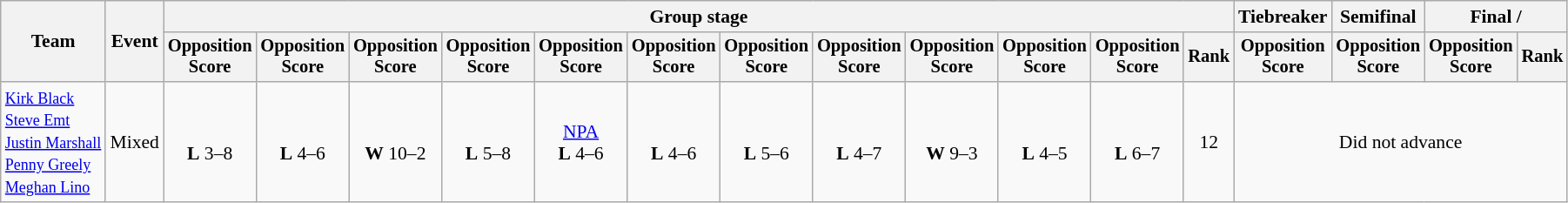<table class=wikitable style="font-size:90%">
<tr>
<th rowspan=2>Team</th>
<th rowspan=2>Event</th>
<th colspan=12>Group stage</th>
<th>Tiebreaker</th>
<th>Semifinal</th>
<th colspan=2>Final / </th>
</tr>
<tr style="font-size:95%">
<th>Opposition<br>Score</th>
<th>Opposition<br>Score</th>
<th>Opposition<br>Score</th>
<th>Opposition<br>Score</th>
<th>Opposition<br>Score</th>
<th>Opposition<br>Score</th>
<th>Opposition<br>Score</th>
<th>Opposition<br>Score</th>
<th>Opposition<br>Score</th>
<th>Opposition<br>Score</th>
<th>Opposition<br>Score</th>
<th>Rank</th>
<th>Opposition<br>Score</th>
<th>Opposition<br>Score</th>
<th>Opposition<br>Score</th>
<th>Rank</th>
</tr>
<tr align="center">
<td align="left"><small><a href='#'>Kirk Black</a><br><a href='#'>Steve Emt</a><br><a href='#'>Justin Marshall</a><br><a href='#'>Penny Greely</a><br><a href='#'>Meghan Lino</a></small></td>
<td>Mixed</td>
<td><br> <strong>L</strong> 3–8</td>
<td><br> <strong>L</strong> 4–6</td>
<td><br> <strong>W</strong> 10–2</td>
<td><br> <strong>L</strong> 5–8</td>
<td> <a href='#'>NPA</a><br> <strong>L</strong> 4–6</td>
<td><br> <strong>L</strong> 4–6</td>
<td><br> <strong>L</strong> 5–6</td>
<td><br><strong>L</strong> 4–7</td>
<td><br><strong>W</strong> 9–3</td>
<td><br><strong>L</strong> 4–5</td>
<td><br><strong>L</strong> 6–7</td>
<td>12</td>
<td colspan=4>Did not advance</td>
</tr>
</table>
